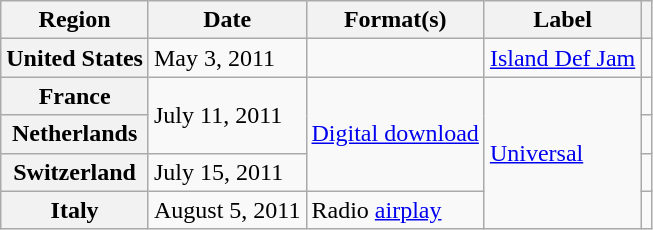<table class="wikitable plainrowheaders">
<tr>
<th scope="col">Region</th>
<th scope="col">Date</th>
<th scope="col">Format(s)</th>
<th scope="col">Label</th>
<th scope="col"></th>
</tr>
<tr>
<th scope="row">United States</th>
<td>May 3, 2011</td>
<td></td>
<td><a href='#'>Island Def Jam</a></td>
<td></td>
</tr>
<tr>
<th scope="row">France</th>
<td rowspan="2">July 11, 2011</td>
<td rowspan="3"><a href='#'>Digital download</a></td>
<td rowspan="43"><a href='#'>Universal</a></td>
<td align="center"></td>
</tr>
<tr>
<th scope="row">Netherlands</th>
<td align="center"></td>
</tr>
<tr>
<th scope="row">Switzerland</th>
<td>July 15, 2011</td>
<td align="center"></td>
</tr>
<tr>
<th scope="row">Italy</th>
<td>August 5, 2011</td>
<td>Radio <a href='#'>airplay</a></td>
<td align="center"></td>
</tr>
</table>
